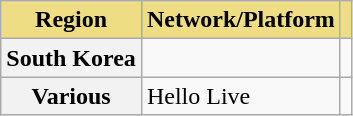<table class="wikitable plainrowheaders">
<tr>
<th scope="col" style="background:#EEDD82">Region</th>
<th scope="col" style="background:#EEDD82">Network/Platform</th>
<th scope="col" style="background:#EEDD82"></th>
</tr>
<tr>
<th scope="row">South Korea</th>
<td></td>
<td style="text-align:center"></td>
</tr>
<tr>
<th scope="row">Various</th>
<td>Hello Live</td>
<td style="text-align:center"></td>
</tr>
</table>
